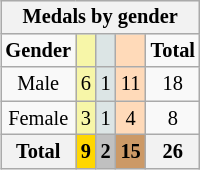<table class="wikitable" style="font-size:85%; float:right">
<tr style="background:#efefef;">
<th colspan=5><strong>Medals by gender</strong></th>
</tr>
<tr align=center>
<td><strong>Gender</strong></td>
<td style="background:#f7f6a8;"></td>
<td style="background:#dce5e5;"></td>
<td style="background:#ffdab9;"></td>
<td><strong>Total</strong></td>
</tr>
<tr align=center>
<td>Male</td>
<td style="background:#F7F6A8;">6</td>
<td style="background:#DCE5E5;">1</td>
<td style="background:#FFDAB9;">11</td>
<td>18</td>
</tr>
<tr align=center>
<td>Female</td>
<td style="background:#F7F6A8;">3</td>
<td style="background:#DCE5E5;">1</td>
<td style="background:#FFDAB9;">4</td>
<td>8</td>
</tr>
<tr align=center>
<th><strong>Total</strong></th>
<th style="background:gold;"><strong>9</strong></th>
<th style="background:silver;"><strong>2</strong></th>
<th style="background:#c96;"><strong>15</strong></th>
<th><strong>26</strong></th>
</tr>
</table>
